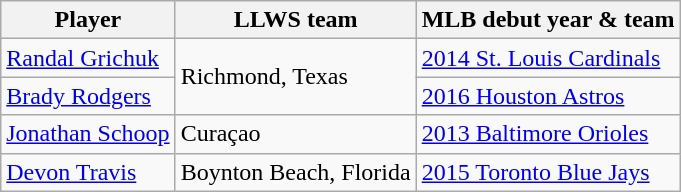<table class="wikitable">
<tr>
<th>Player</th>
<th>LLWS team</th>
<th>MLB debut year & team</th>
</tr>
<tr>
<td><a href='#'>Randal Grichuk</a></td>
<td rowspan="2">Richmond, Texas</td>
<td><a href='#'>2014 St. Louis Cardinals</a></td>
</tr>
<tr>
<td><a href='#'>Brady Rodgers</a></td>
<td><a href='#'>2016 Houston Astros</a></td>
</tr>
<tr>
<td><a href='#'>Jonathan Schoop</a></td>
<td>Curaçao</td>
<td><a href='#'>2013 Baltimore Orioles</a></td>
</tr>
<tr>
<td><a href='#'>Devon Travis</a></td>
<td>Boynton Beach, Florida</td>
<td><a href='#'>2015 Toronto Blue Jays</a></td>
</tr>
</table>
